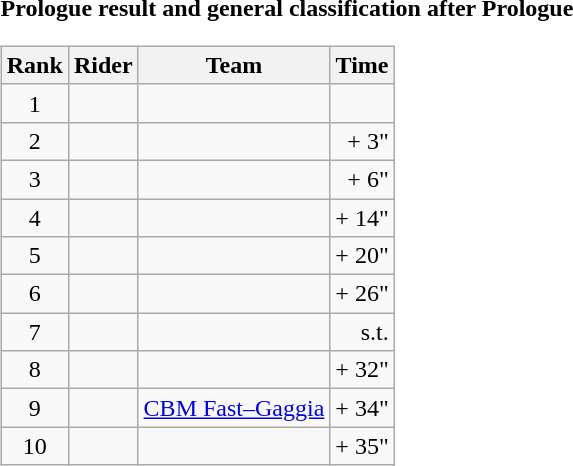<table>
<tr>
<td><strong>Prologue result and general classification after Prologue</strong><br><table class="wikitable">
<tr>
<th scope="col">Rank</th>
<th scope="col">Rider</th>
<th scope="col">Team</th>
<th scope="col">Time</th>
</tr>
<tr>
<td style="text-align:center;">1</td>
<td></td>
<td></td>
<td style="text-align:right;"></td>
</tr>
<tr>
<td style="text-align:center;">2</td>
<td></td>
<td></td>
<td style="text-align:right;">+ 3"</td>
</tr>
<tr>
<td style="text-align:center;">3</td>
<td></td>
<td></td>
<td style="text-align:right;">+ 6"</td>
</tr>
<tr>
<td style="text-align:center;">4</td>
<td></td>
<td></td>
<td style="text-align:right;">+ 14"</td>
</tr>
<tr>
<td style="text-align:center;">5</td>
<td></td>
<td></td>
<td style="text-align:right;">+ 20"</td>
</tr>
<tr>
<td style="text-align:center;">6</td>
<td></td>
<td></td>
<td style="text-align:right;">+ 26"</td>
</tr>
<tr>
<td style="text-align:center;">7</td>
<td></td>
<td></td>
<td style="text-align:right;">s.t.</td>
</tr>
<tr>
<td style="text-align:center;">8</td>
<td></td>
<td></td>
<td style="text-align:right;">+ 32"</td>
</tr>
<tr>
<td style="text-align:center;">9</td>
<td></td>
<td><a href='#'>CBM Fast–Gaggia</a></td>
<td style="text-align:right;">+ 34"</td>
</tr>
<tr>
<td style="text-align:center;">10</td>
<td></td>
<td></td>
<td style="text-align:right;">+ 35"</td>
</tr>
</table>
</td>
</tr>
</table>
